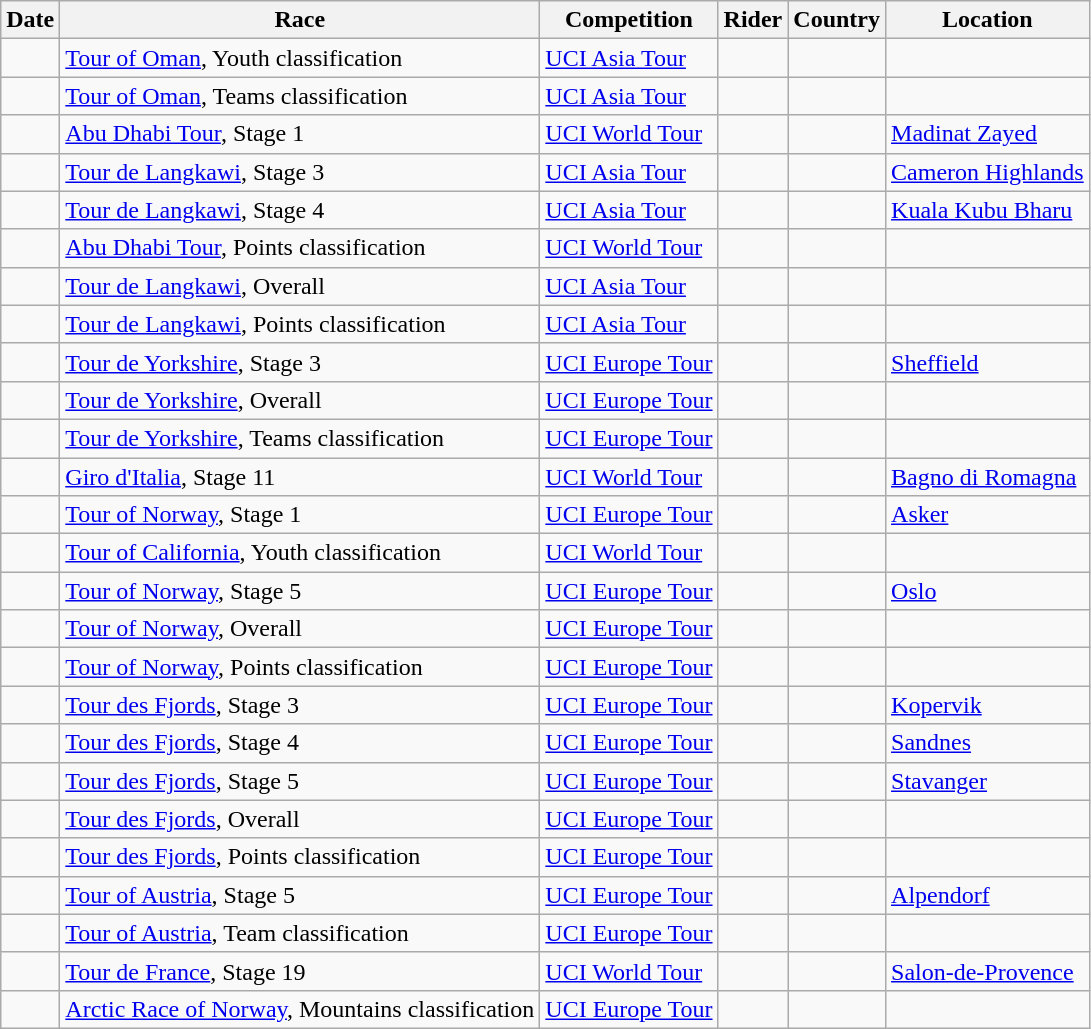<table class="wikitable sortable">
<tr>
<th>Date</th>
<th>Race</th>
<th>Competition</th>
<th>Rider</th>
<th>Country</th>
<th>Location</th>
</tr>
<tr>
<td></td>
<td><a href='#'>Tour of Oman</a>, Youth classification</td>
<td><a href='#'>UCI Asia Tour</a></td>
<td></td>
<td></td>
<td></td>
</tr>
<tr>
<td></td>
<td><a href='#'>Tour of Oman</a>, Teams classification</td>
<td><a href='#'>UCI Asia Tour</a></td>
<td align="center"></td>
<td></td>
<td></td>
</tr>
<tr>
<td></td>
<td><a href='#'>Abu Dhabi Tour</a>, Stage 1</td>
<td><a href='#'>UCI World Tour</a></td>
<td></td>
<td></td>
<td><a href='#'>Madinat Zayed</a></td>
</tr>
<tr>
<td></td>
<td><a href='#'>Tour de Langkawi</a>, Stage 3</td>
<td><a href='#'>UCI Asia Tour</a></td>
<td></td>
<td></td>
<td><a href='#'>Cameron Highlands</a></td>
</tr>
<tr>
<td></td>
<td><a href='#'>Tour de Langkawi</a>, Stage 4</td>
<td><a href='#'>UCI Asia Tour</a></td>
<td></td>
<td></td>
<td><a href='#'>Kuala Kubu Bharu</a></td>
</tr>
<tr>
<td></td>
<td><a href='#'>Abu Dhabi Tour</a>, Points classification</td>
<td><a href='#'>UCI World Tour</a></td>
<td></td>
<td></td>
<td></td>
</tr>
<tr>
<td></td>
<td><a href='#'>Tour de Langkawi</a>, Overall</td>
<td><a href='#'>UCI Asia Tour</a></td>
<td></td>
<td></td>
<td></td>
</tr>
<tr>
<td></td>
<td><a href='#'>Tour de Langkawi</a>, Points classification</td>
<td><a href='#'>UCI Asia Tour</a></td>
<td></td>
<td></td>
<td></td>
</tr>
<tr>
<td></td>
<td><a href='#'>Tour de Yorkshire</a>, Stage 3</td>
<td><a href='#'>UCI Europe Tour</a></td>
<td></td>
<td></td>
<td><a href='#'>Sheffield</a></td>
</tr>
<tr>
<td></td>
<td><a href='#'>Tour de Yorkshire</a>, Overall</td>
<td><a href='#'>UCI Europe Tour</a></td>
<td></td>
<td></td>
<td></td>
</tr>
<tr>
<td></td>
<td><a href='#'>Tour de Yorkshire</a>, Teams classification</td>
<td><a href='#'>UCI Europe Tour</a></td>
<td align="center"></td>
<td></td>
<td></td>
</tr>
<tr>
<td></td>
<td><a href='#'>Giro d'Italia</a>, Stage 11</td>
<td><a href='#'>UCI World Tour</a></td>
<td></td>
<td></td>
<td><a href='#'>Bagno di Romagna</a></td>
</tr>
<tr>
<td></td>
<td><a href='#'>Tour of Norway</a>, Stage 1</td>
<td><a href='#'>UCI Europe Tour</a></td>
<td></td>
<td></td>
<td><a href='#'>Asker</a></td>
</tr>
<tr>
<td></td>
<td><a href='#'>Tour of California</a>, Youth classification</td>
<td><a href='#'>UCI World Tour</a></td>
<td></td>
<td></td>
<td></td>
</tr>
<tr>
<td></td>
<td><a href='#'>Tour of Norway</a>, Stage 5</td>
<td><a href='#'>UCI Europe Tour</a></td>
<td></td>
<td></td>
<td><a href='#'>Oslo</a></td>
</tr>
<tr>
<td></td>
<td><a href='#'>Tour of Norway</a>, Overall</td>
<td><a href='#'>UCI Europe Tour</a></td>
<td></td>
<td></td>
<td></td>
</tr>
<tr>
<td></td>
<td><a href='#'>Tour of Norway</a>, Points classification</td>
<td><a href='#'>UCI Europe Tour</a></td>
<td></td>
<td></td>
<td></td>
</tr>
<tr>
<td></td>
<td><a href='#'>Tour des Fjords</a>, Stage 3</td>
<td><a href='#'>UCI Europe Tour</a></td>
<td></td>
<td></td>
<td><a href='#'>Kopervik</a></td>
</tr>
<tr>
<td></td>
<td><a href='#'>Tour des Fjords</a>, Stage 4</td>
<td><a href='#'>UCI Europe Tour</a></td>
<td></td>
<td></td>
<td><a href='#'>Sandnes</a></td>
</tr>
<tr>
<td></td>
<td><a href='#'>Tour des Fjords</a>, Stage 5</td>
<td><a href='#'>UCI Europe Tour</a></td>
<td></td>
<td></td>
<td><a href='#'>Stavanger</a></td>
</tr>
<tr>
<td></td>
<td><a href='#'>Tour des Fjords</a>, Overall</td>
<td><a href='#'>UCI Europe Tour</a></td>
<td></td>
<td></td>
<td></td>
</tr>
<tr>
<td></td>
<td><a href='#'>Tour des Fjords</a>, Points classification</td>
<td><a href='#'>UCI Europe Tour</a></td>
<td></td>
<td></td>
<td></td>
</tr>
<tr>
<td></td>
<td><a href='#'>Tour of Austria</a>, Stage 5</td>
<td><a href='#'>UCI Europe Tour</a></td>
<td></td>
<td></td>
<td><a href='#'>Alpendorf</a></td>
</tr>
<tr>
<td></td>
<td><a href='#'>Tour of Austria</a>, Team classification</td>
<td><a href='#'>UCI Europe Tour</a></td>
<td align="center"></td>
<td></td>
<td></td>
</tr>
<tr>
<td></td>
<td><a href='#'>Tour de France</a>, Stage 19</td>
<td><a href='#'>UCI World Tour</a></td>
<td></td>
<td></td>
<td><a href='#'>Salon-de-Provence</a></td>
</tr>
<tr>
<td></td>
<td><a href='#'>Arctic Race of Norway</a>, Mountains classification</td>
<td><a href='#'>UCI Europe Tour</a></td>
<td></td>
<td></td>
<td></td>
</tr>
</table>
